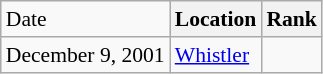<table class="wikitable sortable" style="font-size:90%" style="text-align:center">
<tr>
<td>Date</td>
<th>Location</th>
<th>Rank</th>
</tr>
<tr>
<td>December 9, 2001</td>
<td><a href='#'>Whistler</a></td>
<td></td>
</tr>
</table>
